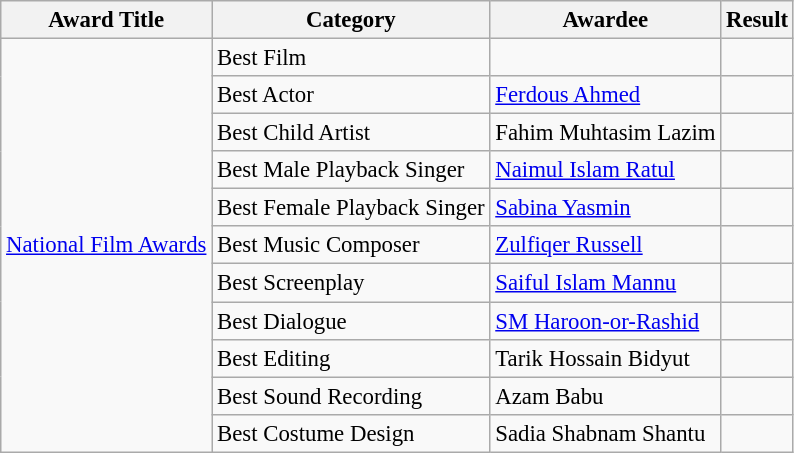<table class="wikitable" style="font-size:95%;" ;>
<tr>
<th>Award Title</th>
<th>Category</th>
<th>Awardee</th>
<th>Result</th>
</tr>
<tr>
<td rowspan="11"><a href='#'>National Film Awards</a></td>
<td>Best Film</td>
<td></td>
<td></td>
</tr>
<tr>
<td>Best Actor</td>
<td><a href='#'>Ferdous Ahmed</a></td>
<td></td>
</tr>
<tr>
<td>Best Child Artist</td>
<td>Fahim Muhtasim Lazim</td>
<td></td>
</tr>
<tr>
<td>Best Male Playback Singer</td>
<td><a href='#'>Naimul Islam Ratul</a></td>
<td></td>
</tr>
<tr>
<td>Best Female Playback Singer</td>
<td><a href='#'>Sabina Yasmin</a></td>
<td></td>
</tr>
<tr>
<td>Best Music Composer</td>
<td><a href='#'>Zulfiqer Russell</a></td>
<td></td>
</tr>
<tr>
<td>Best Screenplay</td>
<td><a href='#'>Saiful Islam Mannu</a></td>
<td></td>
</tr>
<tr>
<td>Best Dialogue</td>
<td><a href='#'>SM Haroon-or-Rashid</a></td>
<td></td>
</tr>
<tr>
<td>Best Editing</td>
<td>Tarik Hossain Bidyut</td>
<td></td>
</tr>
<tr>
<td>Best Sound Recording</td>
<td>Azam Babu</td>
<td></td>
</tr>
<tr>
<td>Best Costume Design</td>
<td>Sadia Shabnam Shantu</td>
<td></td>
</tr>
</table>
